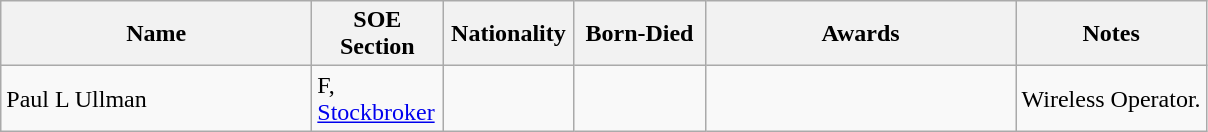<table class="wikitable">
<tr>
<th width="200">Name</th>
<th width="80">SOE Section</th>
<th width="80">Nationality</th>
<th width="80">Born-Died</th>
<th width="200">Awards</th>
<th>Notes</th>
</tr>
<tr>
<td>Paul L Ullman</td>
<td>F, <a href='#'>Stockbroker</a></td>
<td></td>
<td></td>
<td></td>
<td>Wireless Operator.</td>
</tr>
</table>
